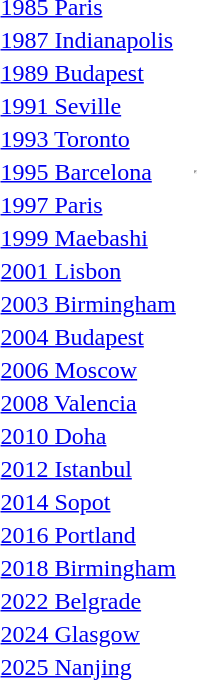<table>
<tr>
<td><a href='#'>1985 Paris</a><br></td>
<td></td>
<td></td>
<td></td>
</tr>
<tr>
<td><a href='#'>1987 Indianapolis</a><br></td>
<td></td>
<td></td>
<td></td>
</tr>
<tr>
<td><a href='#'>1989 Budapest</a><br></td>
<td></td>
<td></td>
<td></td>
</tr>
<tr>
<td><a href='#'>1991 Seville</a><br></td>
<td></td>
<td></td>
<td></td>
</tr>
<tr>
<td><a href='#'>1993 Toronto</a><br></td>
<td></td>
<td></td>
<td></td>
</tr>
<tr>
<td><a href='#'>1995 Barcelona</a><br></td>
<td></td>
<td></td>
<td><hr></td>
</tr>
<tr>
<td><a href='#'>1997 Paris</a><br></td>
<td></td>
<td></td>
<td></td>
</tr>
<tr>
<td><a href='#'>1999 Maebashi</a><br></td>
<td></td>
<td></td>
<td></td>
</tr>
<tr>
<td><a href='#'>2001 Lisbon</a><br></td>
<td></td>
<td></td>
<td></td>
</tr>
<tr>
<td><a href='#'>2003 Birmingham</a><br></td>
<td></td>
<td></td>
<td></td>
</tr>
<tr>
<td><a href='#'>2004 Budapest</a><br></td>
<td></td>
<td></td>
<td></td>
</tr>
<tr>
<td><a href='#'>2006 Moscow</a><br></td>
<td></td>
<td></td>
<td></td>
</tr>
<tr>
<td><a href='#'>2008 Valencia</a><br></td>
<td></td>
<td></td>
<td></td>
</tr>
<tr>
<td><a href='#'>2010 Doha</a><br></td>
<td></td>
<td></td>
<td></td>
</tr>
<tr>
<td><a href='#'>2012 Istanbul</a><br></td>
<td></td>
<td></td>
<td></td>
</tr>
<tr>
<td><a href='#'>2014 Sopot</a><br></td>
<td></td>
<td></td>
<td></td>
</tr>
<tr>
<td><a href='#'>2016 Portland</a><br></td>
<td></td>
<td></td>
<td></td>
</tr>
<tr>
<td><a href='#'>2018 Birmingham</a><br></td>
<td></td>
<td></td>
<td></td>
</tr>
<tr>
<td><a href='#'>2022 Belgrade</a><br></td>
<td></td>
<td></td>
<td></td>
</tr>
<tr>
<td><a href='#'>2024 Glasgow</a><br></td>
<td></td>
<td></td>
<td></td>
</tr>
<tr>
<td><a href='#'>2025 Nanjing</a><br></td>
<td></td>
<td></td>
<td></td>
</tr>
</table>
